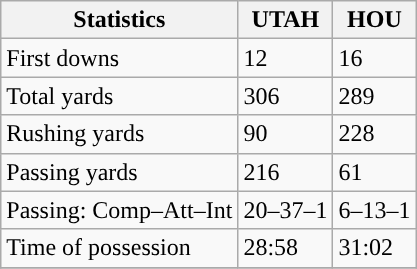<table class="wikitable" style="float: left;">
<tr>
<th>Statistics</th>
<th>UTAH</th>
<th>HOU</th>
</tr>
<tr>
<td>First downs</td>
<td>12</td>
<td>16</td>
</tr>
<tr>
<td>Total yards</td>
<td>306</td>
<td>289</td>
</tr>
<tr>
<td>Rushing yards</td>
<td>90</td>
<td>228</td>
</tr>
<tr>
<td>Passing yards</td>
<td>216</td>
<td>61</td>
</tr>
<tr>
<td>Passing: Comp–Att–Int</td>
<td>20–37–1</td>
<td>6–13–1</td>
</tr>
<tr>
<td>Time of possession</td>
<td>28:58</td>
<td>31:02</td>
</tr>
<tr>
</tr>
</table>
